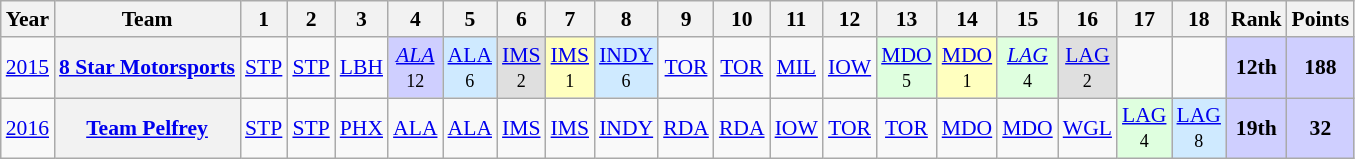<table class="wikitable" style="text-align:center; font-size:90%">
<tr>
<th>Year</th>
<th>Team</th>
<th>1</th>
<th>2</th>
<th>3</th>
<th>4</th>
<th>5</th>
<th>6</th>
<th>7</th>
<th>8</th>
<th>9</th>
<th>10</th>
<th>11</th>
<th>12</th>
<th>13</th>
<th>14</th>
<th>15</th>
<th>16</th>
<th>17</th>
<th>18</th>
<th>Rank</th>
<th>Points</th>
</tr>
<tr>
<td><a href='#'>2015</a></td>
<th><a href='#'>8 Star Motorsports</a></th>
<td><a href='#'>STP</a><br></td>
<td><a href='#'>STP</a><br></td>
<td style=><a href='#'>LBH</a><br></td>
<td style="background:#CFCFFF;"><em><a href='#'>ALA</a></em><br><small>12</small></td>
<td style="background:#CFEAFF;"><a href='#'>ALA</a><br><small>6</small></td>
<td style="background:#DFDFDF;"><a href='#'>IMS</a><br><small>2</small></td>
<td style="background:#FFFFBF;"><a href='#'>IMS</a><br><small>1</small></td>
<td style="background:#CFEAFF;"><a href='#'>INDY</a><br><small>6</small></td>
<td style=><a href='#'>TOR</a><br></td>
<td style=><a href='#'>TOR</a><br></td>
<td style=><a href='#'>MIL</a><br></td>
<td style=><a href='#'>IOW</a><br></td>
<td style="background:#DFFFDF;"><a href='#'>MDO</a><br><small>5</small></td>
<td style="background:#FFFFBF;"><a href='#'>MDO</a><br><small>1</small></td>
<td style="background:#DFFFDF;"><em><a href='#'>LAG</a></em><br><small>4</small></td>
<td style="background:#DFDFDF;"><a href='#'>LAG</a><br><small>2</small></td>
<td></td>
<td></td>
<th style="background:#CFCFFF;">12th</th>
<th style="background:#CFCFFF;">188</th>
</tr>
<tr>
<td><a href='#'>2016</a></td>
<th><a href='#'>Team Pelfrey</a></th>
<td><a href='#'>STP</a></td>
<td><a href='#'>STP</a></td>
<td><a href='#'>PHX</a></td>
<td><a href='#'>ALA</a></td>
<td><a href='#'>ALA</a></td>
<td><a href='#'>IMS</a></td>
<td><a href='#'>IMS</a></td>
<td><a href='#'>INDY</a></td>
<td><a href='#'>RDA</a></td>
<td><a href='#'>RDA</a></td>
<td><a href='#'>IOW</a></td>
<td><a href='#'>TOR</a></td>
<td><a href='#'>TOR</a></td>
<td><a href='#'>MDO</a></td>
<td><a href='#'>MDO</a></td>
<td><a href='#'>WGL</a></td>
<td style="background:#DFFFDF;"><a href='#'>LAG</a><br><small>4</small></td>
<td style="background:#CFEAFF;"><a href='#'>LAG</a><br><small>8</small></td>
<th style="background:#CFCFFF;">19th</th>
<th style="background:#CFCFFF;">32</th>
</tr>
</table>
